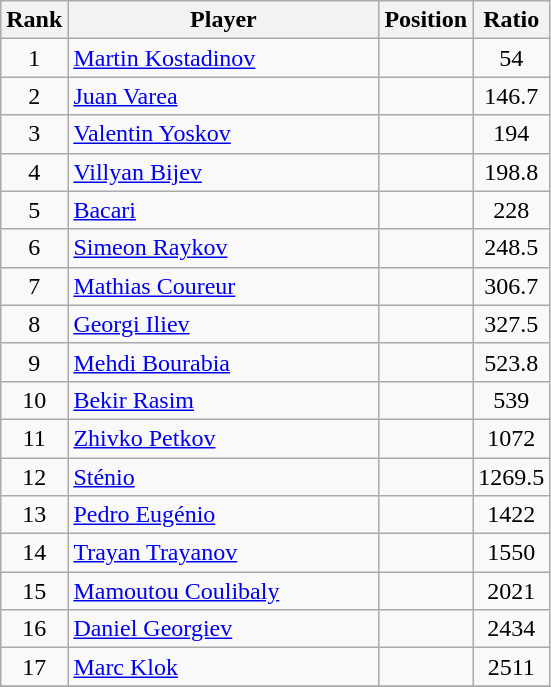<table class="wikitable" style="text-align:center;">
<tr>
<th>Rank</th>
<th style="width:200px;">Player</th>
<th>Position</th>
<th> Ratio</th>
</tr>
<tr>
<td>1</td>
<td align=left> <a href='#'>Martin Kostadinov</a></td>
<td></td>
<td>54</td>
</tr>
<tr>
<td>2</td>
<td align=left> <a href='#'>Juan Varea</a></td>
<td></td>
<td>146.7</td>
</tr>
<tr>
<td>3</td>
<td align=left> <a href='#'>Valentin Yoskov</a></td>
<td></td>
<td>194</td>
</tr>
<tr>
<td>4</td>
<td align=left> <a href='#'>Villyan Bijev</a></td>
<td></td>
<td>198.8</td>
</tr>
<tr>
<td>5</td>
<td align=left> <a href='#'>Bacari</a></td>
<td></td>
<td>228</td>
</tr>
<tr>
<td>6</td>
<td align=left> <a href='#'>Simeon Raykov</a></td>
<td></td>
<td>248.5</td>
</tr>
<tr>
<td>7</td>
<td align=left> <a href='#'>Mathias Coureur</a></td>
<td></td>
<td>306.7</td>
</tr>
<tr>
<td>8</td>
<td align=left> <a href='#'>Georgi Iliev</a></td>
<td></td>
<td>327.5</td>
</tr>
<tr>
<td>9</td>
<td align=left> <a href='#'>Mehdi Bourabia</a></td>
<td></td>
<td>523.8</td>
</tr>
<tr>
<td>10</td>
<td align=left> <a href='#'>Bekir Rasim</a></td>
<td></td>
<td>539</td>
</tr>
<tr>
<td>11</td>
<td align=left> <a href='#'>Zhivko Petkov</a></td>
<td></td>
<td>1072</td>
</tr>
<tr>
<td>12</td>
<td align=left> <a href='#'>Sténio</a></td>
<td></td>
<td>1269.5</td>
</tr>
<tr>
<td>13</td>
<td align=left> <a href='#'>Pedro Eugénio</a></td>
<td></td>
<td>1422</td>
</tr>
<tr>
<td>14</td>
<td align=left> <a href='#'>Trayan Trayanov</a></td>
<td></td>
<td>1550</td>
</tr>
<tr>
<td>15</td>
<td align=left> <a href='#'>Mamoutou Coulibaly</a></td>
<td></td>
<td>2021</td>
</tr>
<tr>
<td>16</td>
<td align=left> <a href='#'>Daniel Georgiev</a></td>
<td></td>
<td>2434</td>
</tr>
<tr>
<td>17</td>
<td align=left> <a href='#'>Marc Klok</a></td>
<td></td>
<td>2511</td>
</tr>
<tr>
</tr>
</table>
